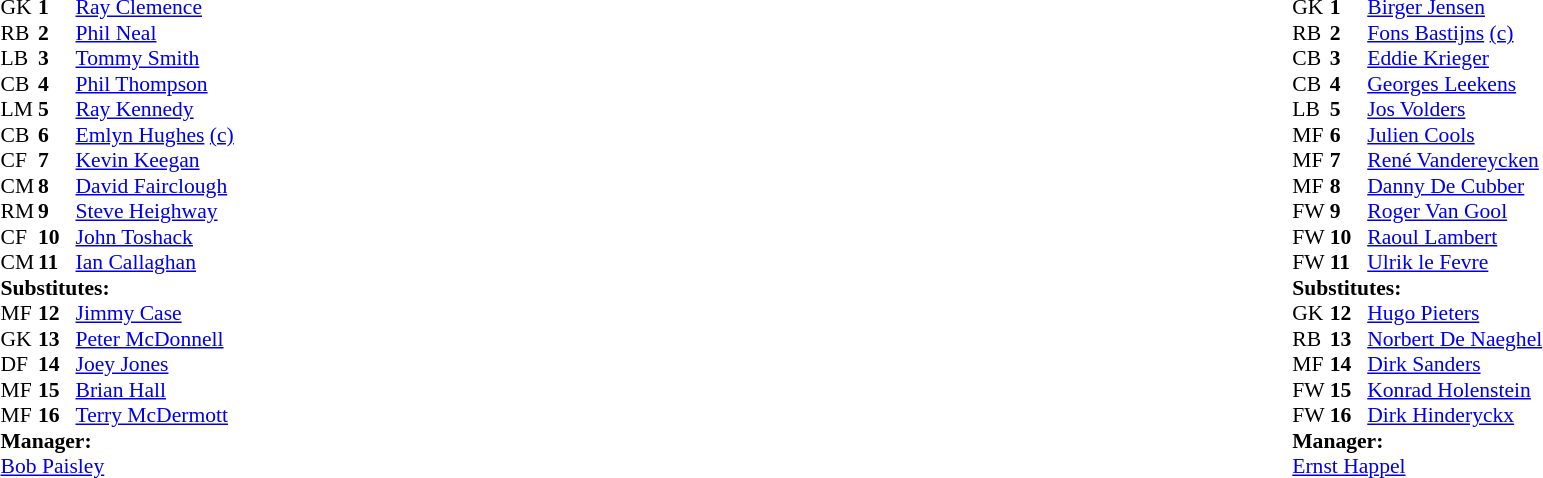<table width="100%">
<tr>
<td valign="top" width="50%"><br><table style="font-size: 90%" cellspacing="0" cellpadding="0">
<tr>
<td colspan="4"></td>
</tr>
<tr>
<th width=25></th>
<th width=25></th>
</tr>
<tr>
<td>GK</td>
<td><strong>1</strong></td>
<td> <a href='#'>Ray Clemence</a></td>
</tr>
<tr>
<td>RB</td>
<td><strong>2</strong></td>
<td> <a href='#'>Phil Neal</a></td>
</tr>
<tr>
<td>LB</td>
<td><strong>3</strong></td>
<td> <a href='#'>Tommy Smith</a></td>
</tr>
<tr>
<td>CB</td>
<td><strong>4</strong></td>
<td> <a href='#'>Phil Thompson</a></td>
</tr>
<tr>
<td>LM</td>
<td><strong>5</strong></td>
<td> <a href='#'>Ray Kennedy</a></td>
</tr>
<tr>
<td>CB</td>
<td><strong>6</strong></td>
<td> <a href='#'>Emlyn Hughes</a> <a href='#'>(c)</a></td>
</tr>
<tr>
<td>CF</td>
<td><strong>7</strong></td>
<td> <a href='#'>Kevin Keegan</a></td>
</tr>
<tr>
<td>CM</td>
<td><strong>8</strong></td>
<td> <a href='#'>David Fairclough</a></td>
</tr>
<tr>
<td>RM</td>
<td><strong>9</strong></td>
<td> <a href='#'>Steve Heighway</a></td>
</tr>
<tr>
<td>CF</td>
<td><strong>10</strong></td>
<td> <a href='#'>John Toshack</a></td>
<td></td>
<td></td>
</tr>
<tr>
<td>CM</td>
<td><strong>11</strong></td>
<td> <a href='#'>Ian Callaghan</a></td>
</tr>
<tr>
<td colspan=3><strong>Substitutes:</strong></td>
</tr>
<tr>
<td>MF</td>
<td><strong>12</strong></td>
<td> <a href='#'>Jimmy Case</a></td>
<td></td>
<td></td>
</tr>
<tr>
<td>GK</td>
<td><strong>13</strong></td>
<td> <a href='#'>Peter McDonnell</a></td>
</tr>
<tr>
<td>DF</td>
<td><strong>14</strong></td>
<td> <a href='#'>Joey Jones</a></td>
</tr>
<tr>
<td>MF</td>
<td><strong>15</strong></td>
<td> <a href='#'>Brian Hall</a></td>
</tr>
<tr>
<td>MF</td>
<td><strong>16</strong></td>
<td> <a href='#'>Terry McDermott</a></td>
</tr>
<tr>
<td colspan=3><strong>Manager:</strong></td>
</tr>
<tr>
<td colspan=4> <a href='#'>Bob Paisley</a></td>
</tr>
</table>
</td>
<td valign="top" width="50%"><br><table style="font-size:90%" cellspacing="0" cellpadding="0" align=center>
<tr>
<td colspan="4"></td>
</tr>
<tr>
<th width=25></th>
<th width=25></th>
</tr>
<tr>
<td>GK</td>
<td><strong>1</strong></td>
<td> <a href='#'>Birger Jensen</a></td>
</tr>
<tr>
<td>RB</td>
<td><strong>2</strong></td>
<td> <a href='#'>Fons Bastijns</a> <a href='#'>(c)</a></td>
</tr>
<tr>
<td>CB</td>
<td><strong>3</strong></td>
<td> <a href='#'>Eddie Krieger</a></td>
</tr>
<tr>
<td>CB</td>
<td><strong>4</strong></td>
<td> <a href='#'>Georges Leekens</a></td>
</tr>
<tr>
<td>LB</td>
<td><strong>5</strong></td>
<td> <a href='#'>Jos Volders</a></td>
</tr>
<tr>
<td>MF</td>
<td><strong>6</strong></td>
<td> <a href='#'>Julien Cools</a></td>
</tr>
<tr>
<td>MF</td>
<td><strong>7</strong></td>
<td> <a href='#'>René Vandereycken</a></td>
</tr>
<tr>
<td>MF</td>
<td><strong>8</strong></td>
<td> <a href='#'>Danny De Cubber</a></td>
</tr>
<tr>
<td>FW</td>
<td><strong>9</strong></td>
<td> <a href='#'>Roger Van Gool</a></td>
</tr>
<tr>
<td>FW</td>
<td><strong>10</strong></td>
<td> <a href='#'>Raoul Lambert</a></td>
</tr>
<tr>
<td>FW</td>
<td><strong>11</strong></td>
<td> <a href='#'>Ulrik le Fevre</a></td>
</tr>
<tr>
<td colspan=3><strong>Substitutes:</strong></td>
</tr>
<tr>
<td>GK</td>
<td><strong>12</strong></td>
<td> <a href='#'>Hugo Pieters</a></td>
</tr>
<tr>
<td>RB</td>
<td><strong>13</strong></td>
<td> <a href='#'>Norbert De Naeghel</a></td>
</tr>
<tr>
<td>MF</td>
<td><strong>14</strong></td>
<td> <a href='#'>Dirk Sanders</a></td>
</tr>
<tr>
<td>FW</td>
<td><strong>15</strong></td>
<td> <a href='#'>Konrad Holenstein</a></td>
</tr>
<tr>
<td>FW</td>
<td><strong>16</strong></td>
<td> <a href='#'>Dirk Hinderyckx</a></td>
</tr>
<tr>
<td colspan=3><strong>Manager:</strong></td>
</tr>
<tr>
<td colspan=4> <a href='#'>Ernst Happel</a></td>
</tr>
</table>
</td>
</tr>
</table>
